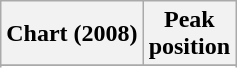<table class="wikitable sortable plainrowheaders" style="text-align:center">
<tr>
<th scope="col">Chart (2008)</th>
<th scope="col">Peak<br>position</th>
</tr>
<tr>
</tr>
<tr>
</tr>
</table>
